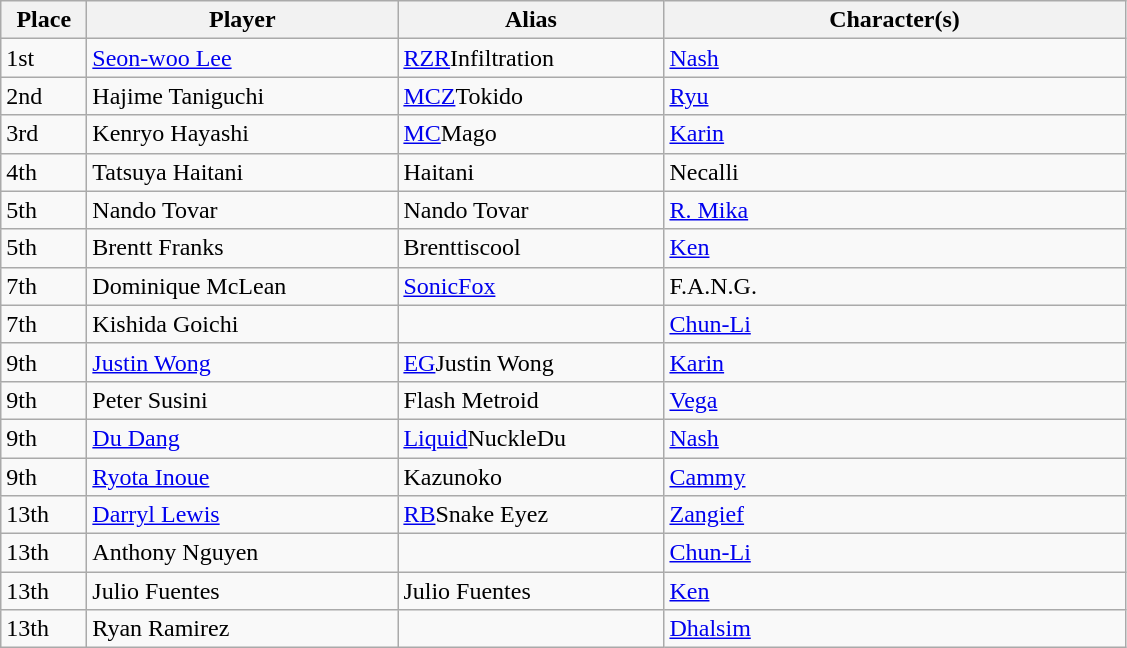<table class="wikitable">
<tr>
<th style="width:50px;">Place</th>
<th style="width:200px;">Player</th>
<th style="width:170px;">Alias</th>
<th style="width:300px;">Character(s)</th>
</tr>
<tr>
<td>1st</td>
<td> <a href='#'>Seon-woo Lee</a></td>
<td><a href='#'>RZR</a>Infiltration</td>
<td><a href='#'>Nash</a></td>
</tr>
<tr>
<td>2nd</td>
<td> Hajime Taniguchi</td>
<td><a href='#'>MCZ</a>Tokido</td>
<td><a href='#'>Ryu</a></td>
</tr>
<tr>
<td>3rd</td>
<td> Kenryo Hayashi</td>
<td><a href='#'>MC</a>Mago</td>
<td><a href='#'>Karin</a></td>
</tr>
<tr>
<td>4th</td>
<td> Tatsuya Haitani</td>
<td>Haitani</td>
<td>Necalli</td>
</tr>
<tr>
<td>5th</td>
<td> Nando Tovar</td>
<td>Nando Tovar</td>
<td><a href='#'>R. Mika</a></td>
</tr>
<tr>
<td>5th</td>
<td> Brentt Franks</td>
<td>Brenttiscool</td>
<td><a href='#'>Ken</a></td>
</tr>
<tr>
<td>7th</td>
<td> Dominique McLean</td>
<td><a href='#'>SonicFox</a></td>
<td>F.A.N.G.</td>
</tr>
<tr>
<td>7th</td>
<td> Kishida Goichi</td>
<td></td>
<td><a href='#'>Chun-Li</a></td>
</tr>
<tr>
<td>9th</td>
<td> <a href='#'>Justin Wong</a></td>
<td><a href='#'>EG</a>Justin Wong</td>
<td><a href='#'>Karin</a></td>
</tr>
<tr>
<td>9th</td>
<td> Peter Susini</td>
<td>Flash Metroid</td>
<td><a href='#'>Vega</a></td>
</tr>
<tr>
<td>9th</td>
<td> <a href='#'>Du Dang</a></td>
<td><a href='#'>Liquid</a>NuckleDu</td>
<td><a href='#'>Nash</a></td>
</tr>
<tr>
<td>9th</td>
<td> <a href='#'>Ryota Inoue</a></td>
<td>Kazunoko</td>
<td><a href='#'>Cammy</a></td>
</tr>
<tr>
<td>13th</td>
<td> <a href='#'>Darryl Lewis</a></td>
<td><a href='#'>RB</a>Snake Eyez</td>
<td><a href='#'>Zangief</a></td>
</tr>
<tr>
<td>13th</td>
<td> Anthony Nguyen</td>
<td></td>
<td><a href='#'>Chun-Li</a></td>
</tr>
<tr>
<td>13th</td>
<td> Julio Fuentes</td>
<td>Julio Fuentes</td>
<td><a href='#'>Ken</a></td>
</tr>
<tr>
<td>13th</td>
<td> Ryan Ramirez</td>
<td></td>
<td><a href='#'>Dhalsim</a></td>
</tr>
</table>
